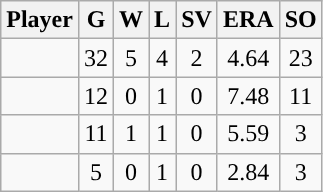<table class="wikitable sortable" style="text-align:center;">
<tr>
<th>Player</th>
<th>G</th>
<th>W</th>
<th>L</th>
<th>SV</th>
<th>ERA</th>
<th>SO</th>
</tr>
<tr>
<td></td>
<td>32</td>
<td>5</td>
<td>4</td>
<td>2</td>
<td>4.64</td>
<td>23</td>
</tr>
<tr>
<td></td>
<td>12</td>
<td>0</td>
<td>1</td>
<td>0</td>
<td>7.48</td>
<td>11</td>
</tr>
<tr>
<td></td>
<td>11</td>
<td>1</td>
<td>1</td>
<td>0</td>
<td>5.59</td>
<td>3</td>
</tr>
<tr>
<td></td>
<td>5</td>
<td>0</td>
<td>1</td>
<td>0</td>
<td>2.84</td>
<td>3</td>
</tr>
</table>
